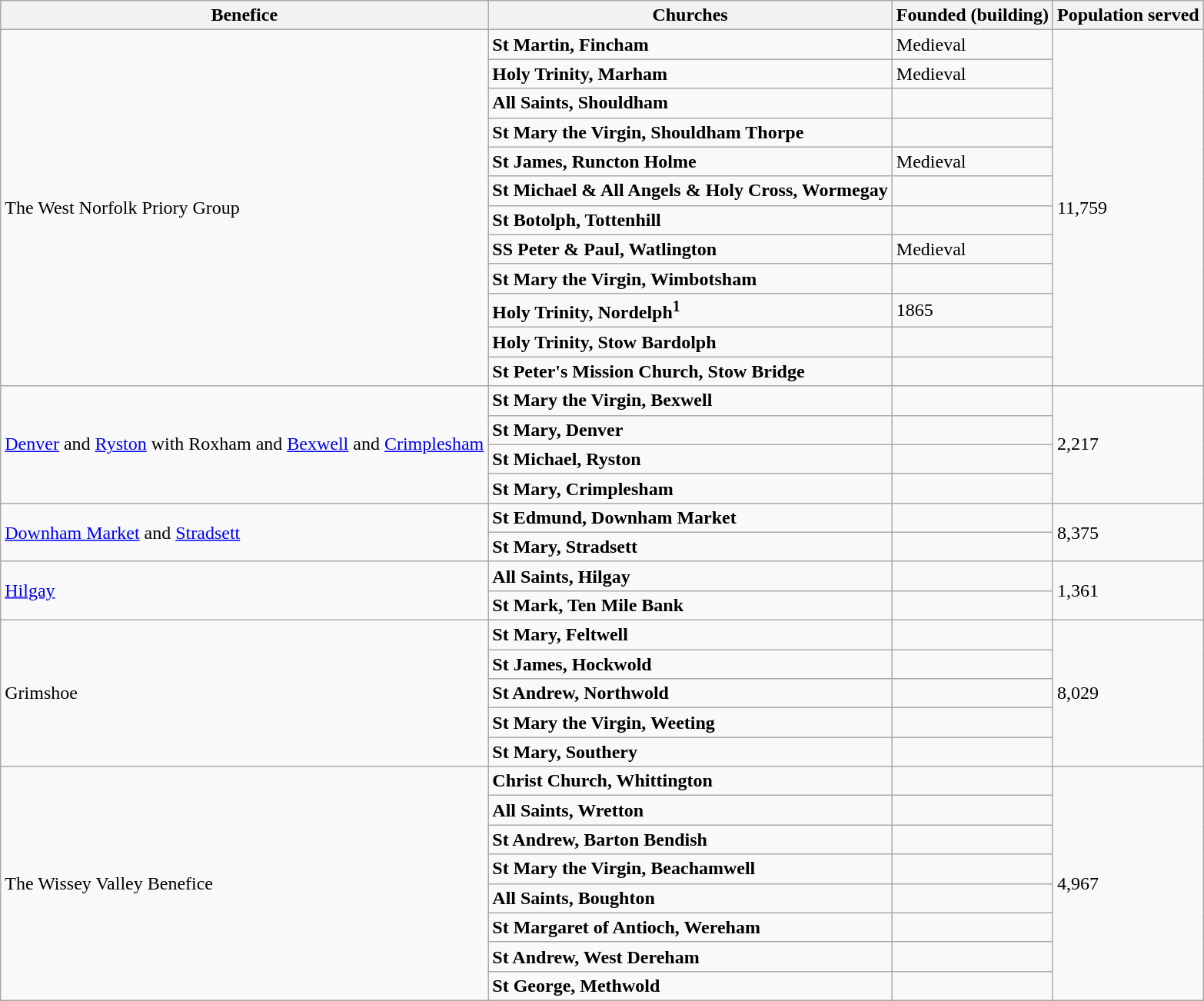<table class="wikitable">
<tr>
<th>Benefice</th>
<th>Churches</th>
<th>Founded (building)</th>
<th>Population served<strong></strong></th>
</tr>
<tr>
<td rowspan="12">The West Norfolk Priory Group</td>
<td><strong>St Martin, Fincham</strong></td>
<td>Medieval</td>
<td rowspan="12">11,759</td>
</tr>
<tr>
<td><strong>Holy Trinity, Marham</strong></td>
<td>Medieval</td>
</tr>
<tr>
<td><strong>All Saints, Shouldham</strong></td>
<td></td>
</tr>
<tr>
<td><strong>St Mary the Virgin, Shouldham Thorpe</strong></td>
<td></td>
</tr>
<tr>
<td><strong>St James, Runcton Holme</strong></td>
<td>Medieval</td>
</tr>
<tr>
<td><strong>St Michael & All Angels & Holy Cross, Wormegay</strong></td>
<td></td>
</tr>
<tr>
<td><strong>St Botolph, Tottenhill</strong></td>
<td></td>
</tr>
<tr>
<td><strong>SS Peter & Paul, Watlington</strong></td>
<td>Medieval</td>
</tr>
<tr>
<td><strong>St Mary the Virgin, Wimbotsham</strong></td>
<td></td>
</tr>
<tr>
<td><strong>Holy Trinity, Nordelph<sup>1</sup></strong></td>
<td>1865</td>
</tr>
<tr>
<td><strong>Holy Trinity, Stow Bardolph</strong></td>
<td></td>
</tr>
<tr>
<td><strong>St Peter's Mission Church, Stow Bridge</strong></td>
<td></td>
</tr>
<tr>
<td rowspan="4"><a href='#'>Denver</a> and <a href='#'>Ryston</a> with Roxham and <a href='#'>Bexwell</a> and <a href='#'>Crimplesham</a></td>
<td><strong>St Mary the Virgin, Bexwell</strong></td>
<td></td>
<td rowspan="4">2,217</td>
</tr>
<tr>
<td><strong>St Mary, Denver</strong></td>
<td></td>
</tr>
<tr>
<td><strong>St Michael, Ryston</strong></td>
<td></td>
</tr>
<tr>
<td><strong>St Mary, Crimplesham</strong></td>
<td></td>
</tr>
<tr>
<td rowspan="2"><a href='#'>Downham Market</a> and <a href='#'>Stradsett</a></td>
<td><strong>St Edmund, Downham Market</strong></td>
<td></td>
<td rowspan="2">8,375</td>
</tr>
<tr>
<td><strong>St Mary, Stradsett</strong></td>
<td></td>
</tr>
<tr>
<td rowspan="2"><a href='#'>Hilgay</a></td>
<td><strong>All Saints, Hilgay</strong></td>
<td></td>
<td rowspan="2">1,361</td>
</tr>
<tr>
<td><strong>St Mark, Ten Mile Bank</strong></td>
<td></td>
</tr>
<tr>
<td rowspan="5">Grimshoe</td>
<td><strong>St Mary, Feltwell</strong></td>
<td></td>
<td rowspan="5">8,029</td>
</tr>
<tr>
<td><strong>St James, Hockwold</strong></td>
<td></td>
</tr>
<tr>
<td><strong>St Andrew, Northwold</strong></td>
<td></td>
</tr>
<tr>
<td><strong>St Mary the Virgin, Weeting</strong></td>
<td></td>
</tr>
<tr>
<td><strong>St Mary, Southery</strong></td>
<td></td>
</tr>
<tr>
<td rowspan="8">The Wissey Valley Benefice</td>
<td><strong>Christ Church, Whittington</strong></td>
<td></td>
<td rowspan="8">4,967</td>
</tr>
<tr>
<td><strong>All Saints, Wretton</strong></td>
<td></td>
</tr>
<tr>
<td><strong>St Andrew, Barton Bendish</strong></td>
<td></td>
</tr>
<tr>
<td><strong>St Mary the Virgin, Beachamwell</strong></td>
<td></td>
</tr>
<tr>
<td><strong>All Saints, Boughton</strong></td>
<td></td>
</tr>
<tr>
<td><strong>St Margaret of Antioch, Wereham</strong></td>
<td></td>
</tr>
<tr>
<td><strong>St Andrew, West Dereham</strong></td>
<td></td>
</tr>
<tr>
<td><strong>St George, Methwold</strong></td>
<td></td>
</tr>
</table>
